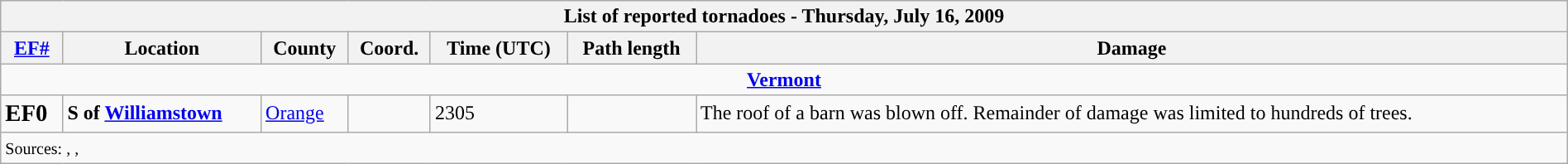<table class="wikitable collapsible" style="width:100%;">
<tr>
<th colspan="7">List of reported tornadoes - Thursday, July 16, 2009</th>
</tr>
<tr>
<th><a href='#'>EF#</a></th>
<th>Location</th>
<th>County</th>
<th>Coord.</th>
<th>Time (UTC)</th>
<th>Path length</th>
<th>Damage</th>
</tr>
<tr>
<td colspan="7" style="text-align:center;"><strong><a href='#'>Vermont</a></strong></td>
</tr>
<tr>
<td><big><strong>EF0</strong></big></td>
<td><strong>S of <a href='#'>Williamstown</a></strong></td>
<td><a href='#'>Orange</a></td>
<td></td>
<td>2305</td>
<td></td>
<td>The roof of a barn was blown off. Remainder of damage was limited to hundreds of trees.</td>
</tr>
<tr>
<td colspan="7"><small>Sources: , , </small></td>
</tr>
</table>
